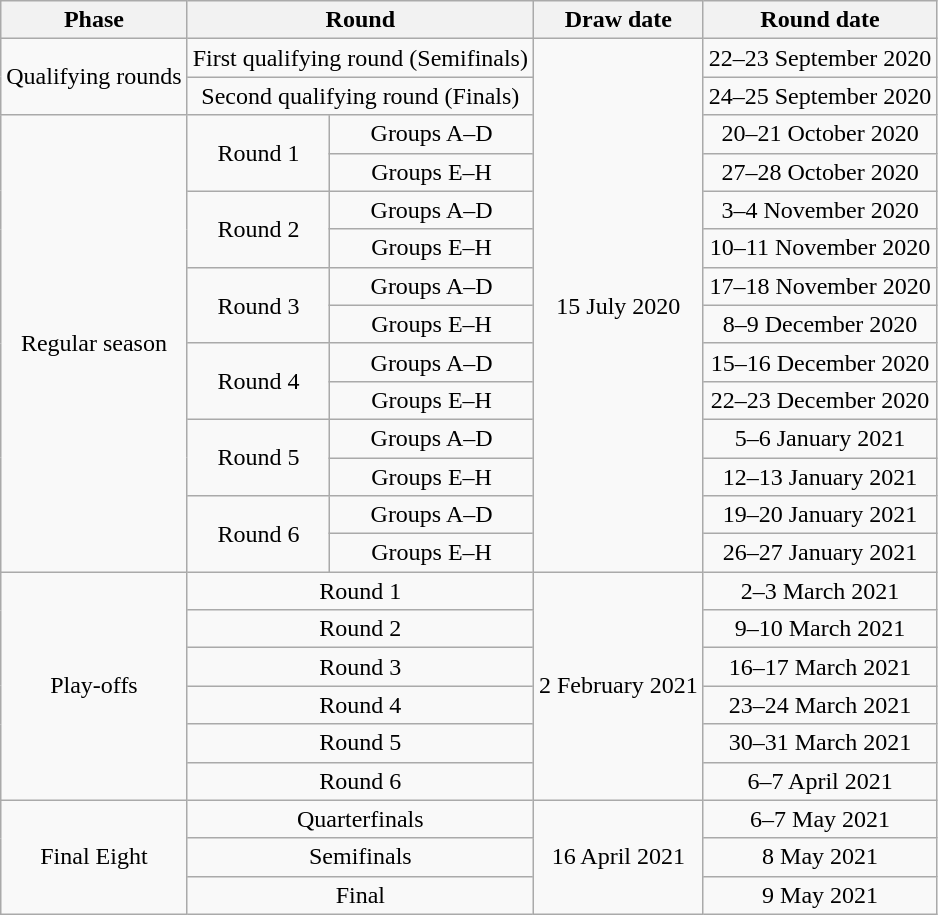<table class="wikitable" style="text-align:center">
<tr>
<th>Phase</th>
<th colspan="2">Round</th>
<th>Draw date</th>
<th>Round date</th>
</tr>
<tr>
<td rowspan=2>Qualifying rounds</td>
<td colspan="2">First qualifying round (Semifinals)</td>
<td rowspan=14>15 July 2020</td>
<td>22–23 September 2020</td>
</tr>
<tr>
<td colspan="2">Second qualifying round (Finals)</td>
<td>24–25 September 2020</td>
</tr>
<tr>
<td rowspan=12>Regular season</td>
<td rowspan=2>Round 1</td>
<td>Groups A–D</td>
<td>20–21 October 2020</td>
</tr>
<tr>
<td>Groups E–H</td>
<td>27–28 October 2020</td>
</tr>
<tr>
<td rowspan=2>Round 2</td>
<td>Groups A–D</td>
<td>3–4 November 2020</td>
</tr>
<tr>
<td>Groups E–H</td>
<td>10–11 November 2020</td>
</tr>
<tr>
<td rowspan=2>Round 3</td>
<td>Groups A–D</td>
<td>17–18 November 2020</td>
</tr>
<tr>
<td>Groups E–H</td>
<td>8–9 December 2020</td>
</tr>
<tr>
<td rowspan=2>Round 4</td>
<td>Groups A–D</td>
<td>15–16 December 2020</td>
</tr>
<tr>
<td>Groups E–H</td>
<td>22–23 December 2020</td>
</tr>
<tr>
<td rowspan=2>Round 5</td>
<td>Groups A–D</td>
<td>5–6 January 2021</td>
</tr>
<tr>
<td>Groups E–H</td>
<td>12–13 January 2021</td>
</tr>
<tr>
<td rowspan=2>Round 6</td>
<td>Groups A–D</td>
<td>19–20 January 2021</td>
</tr>
<tr>
<td>Groups E–H</td>
<td>26–27 January 2021</td>
</tr>
<tr>
<td rowspan=6>Play-offs</td>
<td colspan="2">Round 1</td>
<td rowspan=6>2 February 2021</td>
<td>2–3 March 2021</td>
</tr>
<tr>
<td colspan="2">Round 2</td>
<td>9–10 March 2021</td>
</tr>
<tr>
<td colspan="2">Round 3</td>
<td>16–17 March 2021</td>
</tr>
<tr>
<td colspan="2">Round 4</td>
<td>23–24 March 2021</td>
</tr>
<tr>
<td colspan="2">Round 5</td>
<td>30–31 March 2021</td>
</tr>
<tr>
<td colspan="2">Round 6</td>
<td>6–7 April 2021</td>
</tr>
<tr>
<td rowspan=3>Final Eight</td>
<td colspan="2">Quarterfinals</td>
<td rowspan=3>16 April 2021</td>
<td>6–7 May 2021</td>
</tr>
<tr>
<td colspan="2">Semifinals</td>
<td>8 May 2021</td>
</tr>
<tr>
<td colspan="2">Final</td>
<td>9 May 2021</td>
</tr>
</table>
